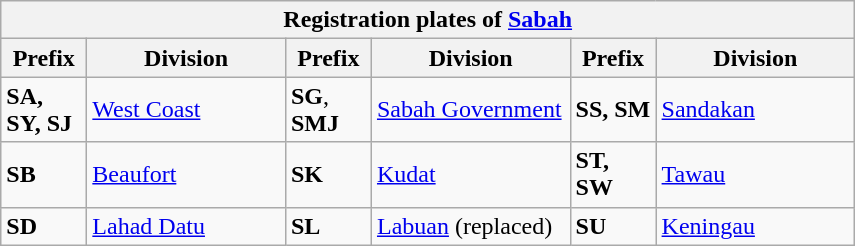<table class="wikitable">
<tr>
<th align="center" colspan="6">Registration plates of <a href='#'>Sabah</a></th>
</tr>
<tr>
<th scope="col" width="50px">Prefix</th>
<th scope="col" width="125px">Division</th>
<th scope="col" width="50px">Prefix</th>
<th scope="col" width="125px">Division</th>
<th scope="col" width="50px">Prefix</th>
<th scope="col" width="125px">Division</th>
</tr>
<tr>
<td><strong>SA, SY, SJ</strong></td>
<td><a href='#'>West Coast</a></td>
<td><strong>SG</strong>, <strong>SMJ</strong></td>
<td><a href='#'>Sabah Government</a></td>
<td><strong>SS, SM</strong></td>
<td><a href='#'>Sandakan</a></td>
</tr>
<tr>
<td><strong>SB</strong></td>
<td><a href='#'>Beaufort</a></td>
<td><strong>SK</strong></td>
<td><a href='#'>Kudat</a></td>
<td><strong>ST, SW</strong></td>
<td><a href='#'>Tawau</a></td>
</tr>
<tr>
<td><strong>SD</strong></td>
<td><a href='#'>Lahad Datu</a></td>
<td><strong>SL</strong></td>
<td><a href='#'>Labuan</a> (replaced)</td>
<td><strong>SU</strong></td>
<td><a href='#'>Keningau</a></td>
</tr>
</table>
